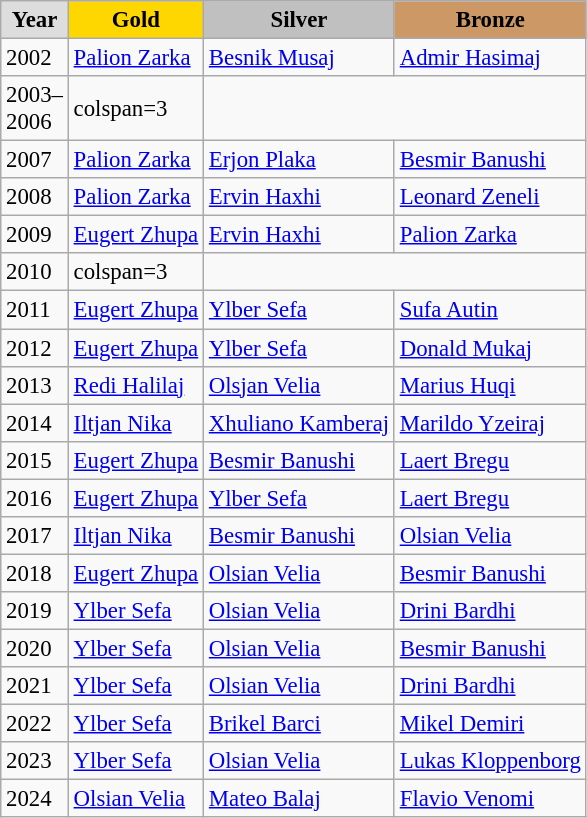<table class="wikitable sortable" style="font-size:95%">
<tr style="text-align:center; background:#e4e4e4; font-weight:bold;">
<td style="background:#ddd; ">Year</td>
<td style="background:gold; ">Gold</td>
<td style="background:silver; ">Silver</td>
<td style="background:#c96; ">Bronze</td>
</tr>
<tr>
<td>2002</td>
<td><a href='#'>Palion Zarka</a></td>
<td><a href='#'>Besnik Musaj</a></td>
<td><a href='#'>Admir Hasimaj</a></td>
</tr>
<tr>
<td>2003–<br>2006</td>
<td>colspan=3 </td>
</tr>
<tr>
<td>2007</td>
<td><a href='#'>Palion Zarka</a></td>
<td><a href='#'>Erjon Plaka</a></td>
<td><a href='#'>Besmir Banushi</a></td>
</tr>
<tr>
<td>2008</td>
<td><a href='#'>Palion Zarka</a></td>
<td><a href='#'>Ervin Haxhi</a></td>
<td><a href='#'>Leonard Zeneli</a></td>
</tr>
<tr>
<td>2009</td>
<td><a href='#'>Eugert Zhupa</a></td>
<td><a href='#'>Ervin Haxhi</a></td>
<td><a href='#'>Palion Zarka</a></td>
</tr>
<tr>
<td>2010</td>
<td>colspan=3 </td>
</tr>
<tr>
<td>2011</td>
<td><a href='#'>Eugert Zhupa</a></td>
<td><a href='#'>Ylber Sefa</a></td>
<td><a href='#'>Sufa Autin</a></td>
</tr>
<tr>
<td>2012</td>
<td><a href='#'>Eugert Zhupa</a></td>
<td><a href='#'>Ylber Sefa</a></td>
<td><a href='#'>Donald Mukaj</a></td>
</tr>
<tr>
<td>2013</td>
<td><a href='#'>Redi Halilaj</a></td>
<td><a href='#'>Olsjan Velia</a></td>
<td><a href='#'>Marius Huqi</a></td>
</tr>
<tr>
<td>2014</td>
<td><a href='#'>Iltjan Nika</a></td>
<td><a href='#'>Xhuliano Kamberaj</a></td>
<td><a href='#'>Marildo Yzeiraj</a></td>
</tr>
<tr>
<td>2015</td>
<td><a href='#'>Eugert Zhupa</a></td>
<td><a href='#'>Besmir Banushi</a></td>
<td><a href='#'>Laert Bregu</a></td>
</tr>
<tr>
<td>2016</td>
<td><a href='#'>Eugert Zhupa</a></td>
<td><a href='#'>Ylber Sefa</a></td>
<td><a href='#'>Laert Bregu</a></td>
</tr>
<tr>
<td>2017</td>
<td><a href='#'>Iltjan Nika</a></td>
<td><a href='#'>Besmir Banushi</a></td>
<td><a href='#'>Olsian Velia</a></td>
</tr>
<tr>
<td>2018</td>
<td><a href='#'>Eugert Zhupa</a></td>
<td><a href='#'>Olsian Velia</a></td>
<td><a href='#'>Besmir Banushi</a></td>
</tr>
<tr>
<td>2019</td>
<td><a href='#'>Ylber Sefa</a></td>
<td><a href='#'>Olsian Velia</a></td>
<td><a href='#'>Drini Bardhi</a></td>
</tr>
<tr>
<td>2020</td>
<td><a href='#'>Ylber Sefa</a></td>
<td><a href='#'>Olsian Velia</a></td>
<td><a href='#'>Besmir Banushi</a></td>
</tr>
<tr>
<td>2021</td>
<td><a href='#'>Ylber Sefa</a></td>
<td><a href='#'>Olsian Velia</a></td>
<td><a href='#'>Drini Bardhi</a></td>
</tr>
<tr>
<td>2022</td>
<td><a href='#'>Ylber Sefa</a></td>
<td><a href='#'>Brikel Barci</a></td>
<td><a href='#'>Mikel Demiri</a></td>
</tr>
<tr>
<td>2023</td>
<td><a href='#'>Ylber Sefa</a></td>
<td><a href='#'>Olsian Velia</a></td>
<td><a href='#'>Lukas Kloppenborg</a></td>
</tr>
<tr>
<td>2024</td>
<td><a href='#'>Olsian Velia</a></td>
<td><a href='#'>Mateo Balaj</a></td>
<td><a href='#'>Flavio Venomi</a></td>
</tr>
</table>
